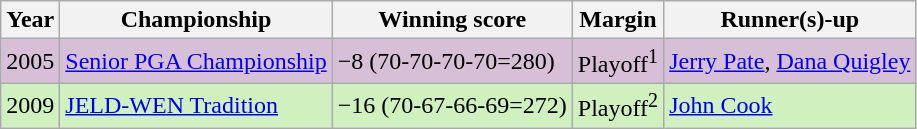<table class="wikitable">
<tr>
<th>Year</th>
<th>Championship</th>
<th>Winning score</th>
<th>Margin</th>
<th>Runner(s)-up</th>
</tr>
<tr style="background:thistle;">
<td>2005</td>
<td><a href='#'>Senior PGA Championship</a></td>
<td>−8 (70-70-70-70=280)</td>
<td>Playoff<sup>1</sup></td>
<td> <a href='#'>Jerry Pate</a>,  <a href='#'>Dana Quigley</a></td>
</tr>
<tr style="background:#d0f0c0;">
<td>2009</td>
<td><a href='#'>JELD-WEN Tradition</a></td>
<td>−16 (70-67-66-69=272)</td>
<td>Playoff<sup>2</sup></td>
<td> <a href='#'>John Cook</a></td>
</tr>
</table>
